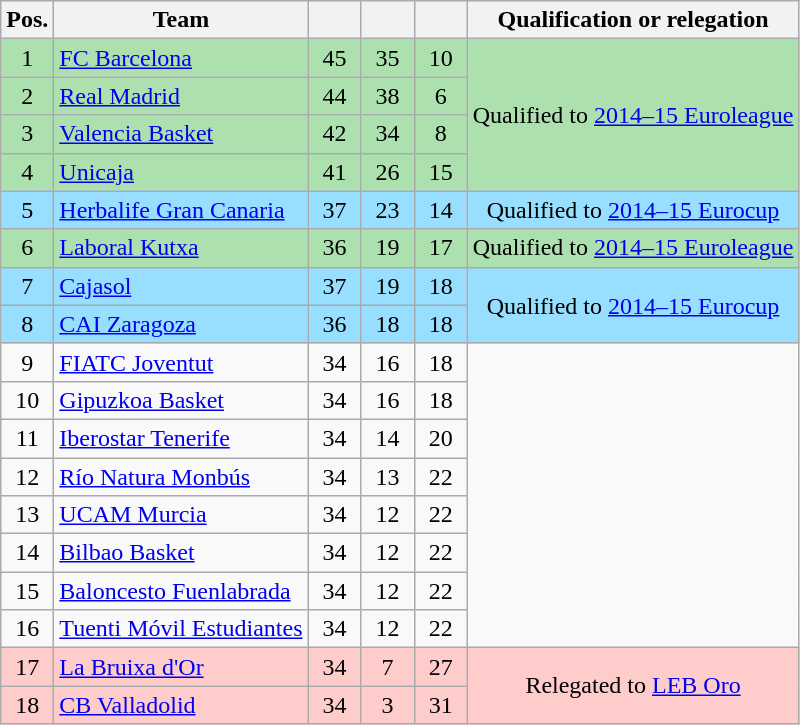<table class="wikitable" style="text-align: center">
<tr>
<th width=28>Pos.</th>
<th>Team</th>
<th width=28></th>
<th width=28></th>
<th width=28></th>
<th>Qualification or relegation</th>
</tr>
<tr bgcolor=#ACE1AF>
<td>1</td>
<td align="left"><a href='#'>FC Barcelona</a></td>
<td>45</td>
<td>35</td>
<td>10</td>
<td rowspan=4>Qualified to <a href='#'>2014–15 Euroleague</a></td>
</tr>
<tr bgcolor=#ACE1AF>
<td>2</td>
<td align="left"><a href='#'>Real Madrid</a></td>
<td>44</td>
<td>38</td>
<td>6</td>
</tr>
<tr bgcolor=#ACE1AF>
<td>3</td>
<td align="left"><a href='#'>Valencia Basket</a></td>
<td>42</td>
<td>34</td>
<td>8</td>
</tr>
<tr bgcolor=#ACE1AF>
<td>4</td>
<td align="left"><a href='#'>Unicaja</a></td>
<td>41</td>
<td>26</td>
<td>15</td>
</tr>
<tr bgcolor=#97DEFF>
<td>5</td>
<td align="left"><a href='#'>Herbalife Gran Canaria</a></td>
<td>37</td>
<td>23</td>
<td>14</td>
<td>Qualified to <a href='#'>2014–15 Eurocup</a></td>
</tr>
<tr bgcolor=#ACE1AF>
<td>6</td>
<td align="left"><a href='#'>Laboral Kutxa</a></td>
<td>36</td>
<td>19</td>
<td>17</td>
<td>Qualified to <a href='#'>2014–15 Euroleague</a></td>
</tr>
<tr bgcolor=#97DEFF>
<td>7</td>
<td align="left"><a href='#'>Cajasol</a></td>
<td>37</td>
<td>19</td>
<td>18</td>
<td rowspan=2>Qualified to <a href='#'>2014–15 Eurocup</a></td>
</tr>
<tr bgcolor=#97DEFF>
<td>8</td>
<td align="left"><a href='#'>CAI Zaragoza</a></td>
<td>36</td>
<td>18</td>
<td>18</td>
</tr>
<tr>
<td>9</td>
<td align="left"><a href='#'>FIATC Joventut</a></td>
<td>34</td>
<td>16</td>
<td>18</td>
</tr>
<tr>
<td>10</td>
<td align="left"><a href='#'>Gipuzkoa Basket</a></td>
<td>34</td>
<td>16</td>
<td>18</td>
</tr>
<tr>
<td>11</td>
<td align="left"><a href='#'>Iberostar Tenerife</a></td>
<td>34</td>
<td>14</td>
<td>20</td>
</tr>
<tr>
<td>12</td>
<td align="left"><a href='#'>Río Natura Monbús</a></td>
<td>34</td>
<td>13</td>
<td>22</td>
</tr>
<tr>
<td>13</td>
<td align="left"><a href='#'>UCAM Murcia</a></td>
<td>34</td>
<td>12</td>
<td>22</td>
</tr>
<tr>
<td>14</td>
<td align="left"><a href='#'>Bilbao Basket</a></td>
<td>34</td>
<td>12</td>
<td>22</td>
</tr>
<tr>
<td>15</td>
<td align="left"><a href='#'>Baloncesto Fuenlabrada</a></td>
<td>34</td>
<td>12</td>
<td>22</td>
</tr>
<tr>
<td>16</td>
<td align="left"><a href='#'>Tuenti Móvil Estudiantes</a></td>
<td>34</td>
<td>12</td>
<td>22</td>
</tr>
<tr bgcolor=#FFCCCC>
<td>17</td>
<td align="left"><a href='#'>La Bruixa d'Or</a></td>
<td>34</td>
<td>7</td>
<td>27</td>
<td rowspan=2>Relegated to <a href='#'>LEB Oro</a></td>
</tr>
<tr bgcolor=#FFCCCC>
<td>18</td>
<td align="left"><a href='#'>CB Valladolid</a></td>
<td>34</td>
<td>3</td>
<td>31</td>
</tr>
</table>
